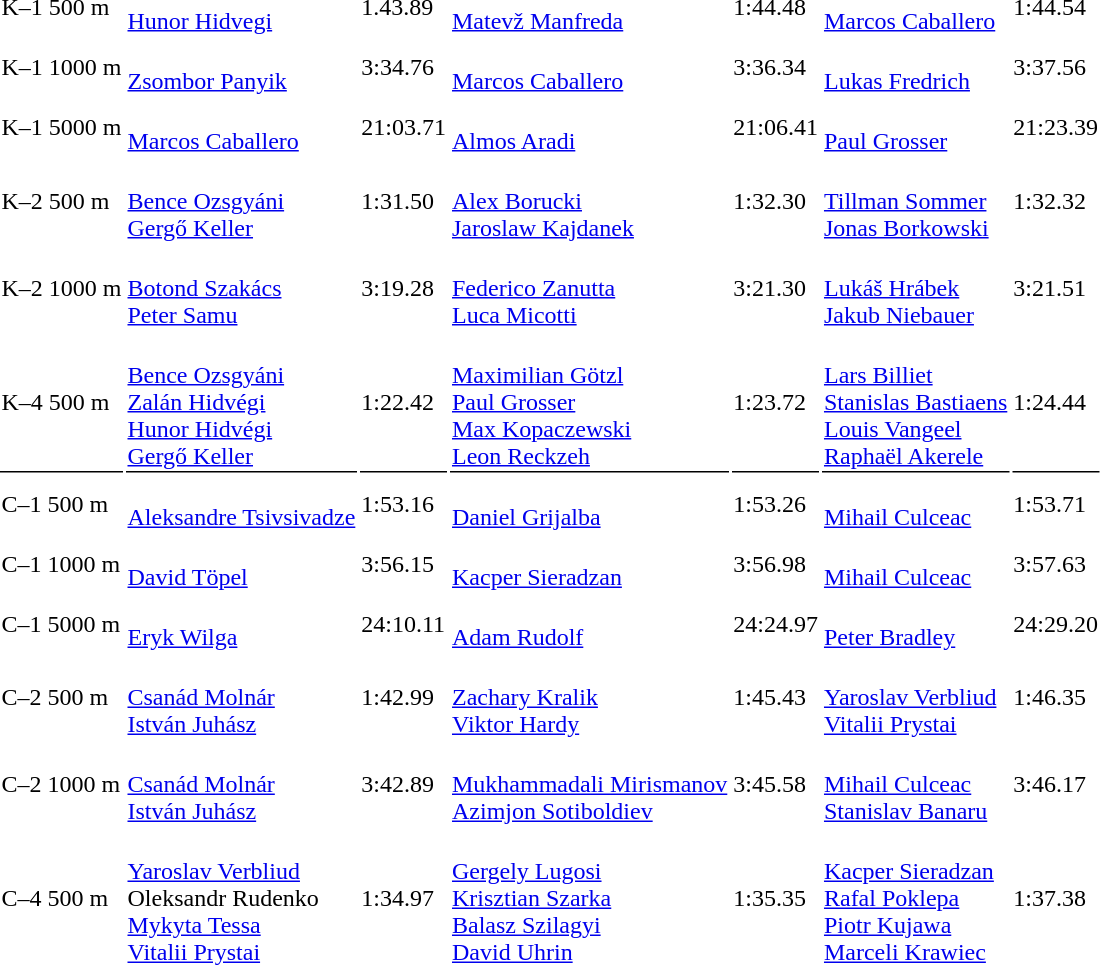<table>
<tr>
<td>K–1 500 m</td>
<td><br><a href='#'>Hunor Hidvegi</a></td>
<td>1.43.89</td>
<td><br><a href='#'>Matevž Manfreda</a></td>
<td>1:44.48</td>
<td><br><a href='#'>Marcos Caballero</a></td>
<td>1:44.54</td>
</tr>
<tr>
<td>K–1 1000 m</td>
<td><br><a href='#'>Zsombor Panyik</a></td>
<td>3:34.76</td>
<td><br><a href='#'>Marcos Caballero</a></td>
<td>3:36.34</td>
<td><br><a href='#'>Lukas Fredrich</a></td>
<td>3:37.56</td>
</tr>
<tr>
<td>K–1 5000 m</td>
<td><br><a href='#'>Marcos Caballero</a></td>
<td>21:03.71</td>
<td><br><a href='#'>Almos Aradi</a></td>
<td>21:06.41</td>
<td><br><a href='#'>Paul Grosser</a></td>
<td>21:23.39</td>
</tr>
<tr>
<td>K–2 500 m</td>
<td><br><a href='#'>Bence Ozsgyáni</a><br><a href='#'>Gergő Keller</a></td>
<td>1:31.50</td>
<td><br><a href='#'>Alex Borucki</a><br><a href='#'>Jaroslaw Kajdanek</a></td>
<td>1:32.30</td>
<td><br><a href='#'>Tillman Sommer</a><br><a href='#'>Jonas Borkowski</a></td>
<td>1:32.32</td>
</tr>
<tr>
<td>K–2 1000 m</td>
<td><br><a href='#'>Botond Szakács</a><br><a href='#'>Peter Samu</a></td>
<td>3:19.28</td>
<td><br><a href='#'>Federico Zanutta</a><br><a href='#'>Luca Micotti</a></td>
<td>3:21.30</td>
<td><br><a href='#'>Lukáš Hrábek</a><br><a href='#'>Jakub Niebauer</a></td>
<td>3:21.51</td>
</tr>
<tr>
<td style="border-bottom:1px solid black">K–4 500 m</td>
<td style="border-bottom:1px solid black"><br><a href='#'>Bence Ozsgyáni</a><br><a href='#'>Zalán Hidvégi</a><br><a href='#'>Hunor Hidvégi</a><br><a href='#'>Gergő Keller</a></td>
<td style="border-bottom:1px solid black">1:22.42</td>
<td style="border-bottom:1px solid black"><br><a href='#'>Maximilian Götzl</a><br><a href='#'>Paul Grosser</a><br><a href='#'>Max Kopaczewski</a><br><a href='#'>Leon Reckzeh</a></td>
<td style="border-bottom:1px solid black">1:23.72</td>
<td style="border-bottom:1px solid black"><br><a href='#'>Lars Billiet</a><br><a href='#'>Stanislas Bastiaens</a><br><a href='#'>Louis Vangeel</a><br><a href='#'>Raphaël Akerele</a></td>
<td style="border-bottom:1px solid black">1:24.44</td>
</tr>
<tr>
<td>C–1 500 m</td>
<td><br><a href='#'>Aleksandre Tsivsivadze</a></td>
<td>1:53.16</td>
<td><br><a href='#'>Daniel Grijalba</a></td>
<td>1:53.26</td>
<td><br><a href='#'>Mihail Culceac</a></td>
<td>1:53.71</td>
</tr>
<tr>
<td>C–1 1000 m</td>
<td><br><a href='#'>David Töpel</a></td>
<td>3:56.15</td>
<td><br><a href='#'>Kacper Sieradzan</a></td>
<td>3:56.98</td>
<td><br><a href='#'>Mihail Culceac</a></td>
<td>3:57.63</td>
</tr>
<tr>
<td>C–1 5000 m</td>
<td><br><a href='#'>Eryk Wilga</a></td>
<td>24:10.11</td>
<td><br><a href='#'>Adam Rudolf</a></td>
<td>24:24.97</td>
<td><br><a href='#'>Peter Bradley</a></td>
<td>24:29.20</td>
</tr>
<tr>
<td>C–2 500 m</td>
<td><br><a href='#'>Csanád Molnár</a><br><a href='#'>István Juhász</a></td>
<td>1:42.99</td>
<td><br><a href='#'>Zachary Kralik</a><br><a href='#'>Viktor Hardy</a></td>
<td>1:45.43</td>
<td><br><a href='#'>Yaroslav Verbliud</a><br><a href='#'>Vitalii Prystai</a></td>
<td>1:46.35</td>
</tr>
<tr>
<td>C–2 1000 m</td>
<td><br><a href='#'>Csanád Molnár</a><br><a href='#'>István Juhász</a></td>
<td>3:42.89</td>
<td><br><a href='#'>Mukhammadali Mirismanov</a><br><a href='#'>Azimjon Sotiboldiev</a></td>
<td>3:45.58</td>
<td><br><a href='#'>Mihail Culceac</a><br><a href='#'>Stanislav Banaru</a></td>
<td>3:46.17</td>
</tr>
<tr>
<td>C–4 500 m</td>
<td><br><a href='#'>Yaroslav Verbliud</a><br>Oleksandr Rudenko<br><a href='#'>Mykyta Tessa</a><br><a href='#'>Vitalii Prystai</a></td>
<td>1:34.97</td>
<td><br><a href='#'>Gergely Lugosi</a><br><a href='#'>Krisztian Szarka</a><br><a href='#'>Balasz Szilagyi</a><br><a href='#'>David Uhrin</a></td>
<td>1:35.35</td>
<td><br><a href='#'>Kacper Sieradzan</a><br><a href='#'>Rafal Poklepa</a><br><a href='#'>Piotr Kujawa</a><br><a href='#'>Marceli Krawiec</a></td>
<td>1:37.38</td>
</tr>
</table>
